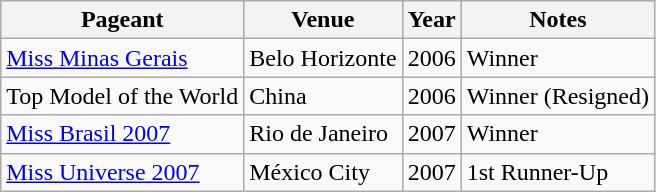<table class="wikitable">
<tr>
<th>Pageant</th>
<th>Venue</th>
<th>Year</th>
<th>Notes</th>
</tr>
<tr>
<td><a href='#'>Miss Minas Gerais</a></td>
<td>Belo Horizonte</td>
<td>2006</td>
<td>Winner</td>
</tr>
<tr>
<td>Top Model of the World</td>
<td>China</td>
<td>2006</td>
<td>Winner (Resigned)</td>
</tr>
<tr>
<td><a href='#'>Miss Brasil 2007</a></td>
<td>Rio de Janeiro</td>
<td>2007</td>
<td>Winner</td>
</tr>
<tr>
<td><a href='#'>Miss Universe 2007</a></td>
<td>México City</td>
<td>2007</td>
<td>1st Runner-Up</td>
</tr>
</table>
